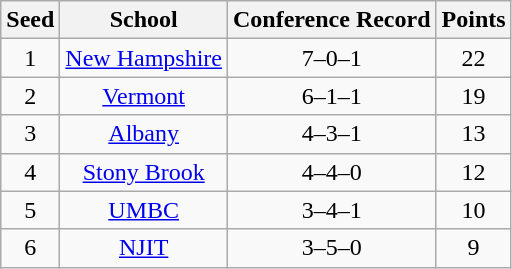<table class="wikitable" style="text-align:center">
<tr>
<th>Seed</th>
<th>School</th>
<th>Conference Record</th>
<th>Points</th>
</tr>
<tr>
<td>1</td>
<td><a href='#'>New Hampshire</a></td>
<td>7–0–1</td>
<td>22</td>
</tr>
<tr>
<td>2</td>
<td><a href='#'>Vermont</a></td>
<td>6–1–1</td>
<td>19</td>
</tr>
<tr>
<td>3</td>
<td><a href='#'>Albany</a></td>
<td>4–3–1</td>
<td>13</td>
</tr>
<tr>
<td>4</td>
<td><a href='#'>Stony Brook</a></td>
<td>4–4–0</td>
<td>12</td>
</tr>
<tr>
<td>5</td>
<td><a href='#'>UMBC</a></td>
<td>3–4–1</td>
<td>10</td>
</tr>
<tr>
<td>6</td>
<td><a href='#'>NJIT</a></td>
<td>3–5–0</td>
<td>9</td>
</tr>
</table>
